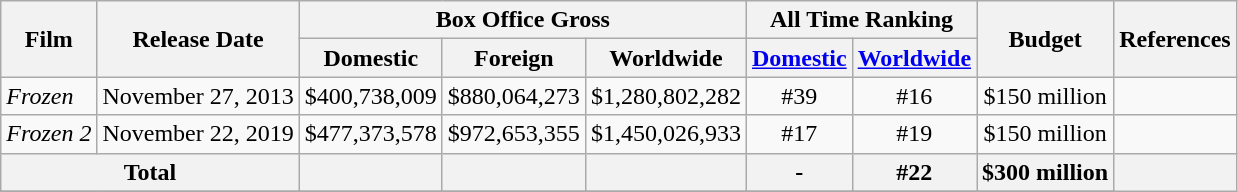<table class="wikitable sortable" style="text-align: center">
<tr>
<th scope="col" rowspan="2">Film</th>
<th scope="col" rowspan="2">Release Date</th>
<th scope="col" colspan="3" class=sortable>Box Office Gross</th>
<th scope="col" colspan="2" text="wrap" class=unsortable>All Time Ranking</th>
<th scope="col" rowspan="2">Budget</th>
<th scope="col" rowspan="2" class=unsortable>References</th>
</tr>
<tr>
<th>Domestic</th>
<th>Foreign</th>
<th>Worldwide</th>
<th class=sortable><a href='#'>Domestic</a></th>
<th class=sortable><a href='#'>Worldwide</a></th>
</tr>
<tr>
<td style="text-align: left;"><em>Frozen</em></td>
<td>November 27, 2013</td>
<td>$400,738,009</td>
<td>$880,064,273</td>
<td>$1,280,802,282</td>
<td>#39</td>
<td>#16</td>
<td>$150 million</td>
<td></td>
</tr>
<tr>
<td style="text-align: left;"><em>Frozen 2</em></td>
<td>November 22, 2019</td>
<td>$477,373,578</td>
<td>$972,653,355</td>
<td>$1,450,026,933</td>
<td>#17</td>
<td>#19</td>
<td>$150 million</td>
<td></td>
</tr>
<tr>
<th colspan="2">Total</th>
<th></th>
<th></th>
<th></th>
<th>-</th>
<th>#22</th>
<th>$300 million</th>
<th rowspan="2"></th>
</tr>
<tr>
</tr>
</table>
